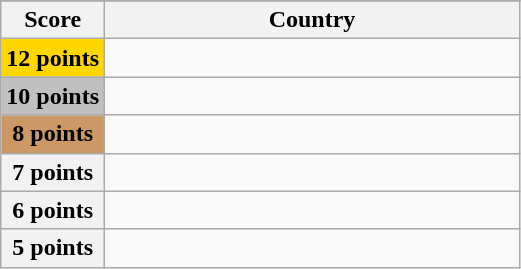<table class="wikitable">
<tr>
</tr>
<tr>
<th scope="col" width="20%">Score</th>
<th scope="col">Country</th>
</tr>
<tr>
<th scope="row" style="background:gold">12 points</th>
<td></td>
</tr>
<tr>
<th scope="row" style="background:silver">10 points</th>
<td></td>
</tr>
<tr>
<th scope="row" style="background:#CC9966">8 points</th>
<td></td>
</tr>
<tr>
<th scope="row">7 points</th>
<td></td>
</tr>
<tr>
<th scope="row">6 points</th>
<td></td>
</tr>
<tr>
<th scope="row">5 points</th>
<td></td>
</tr>
</table>
